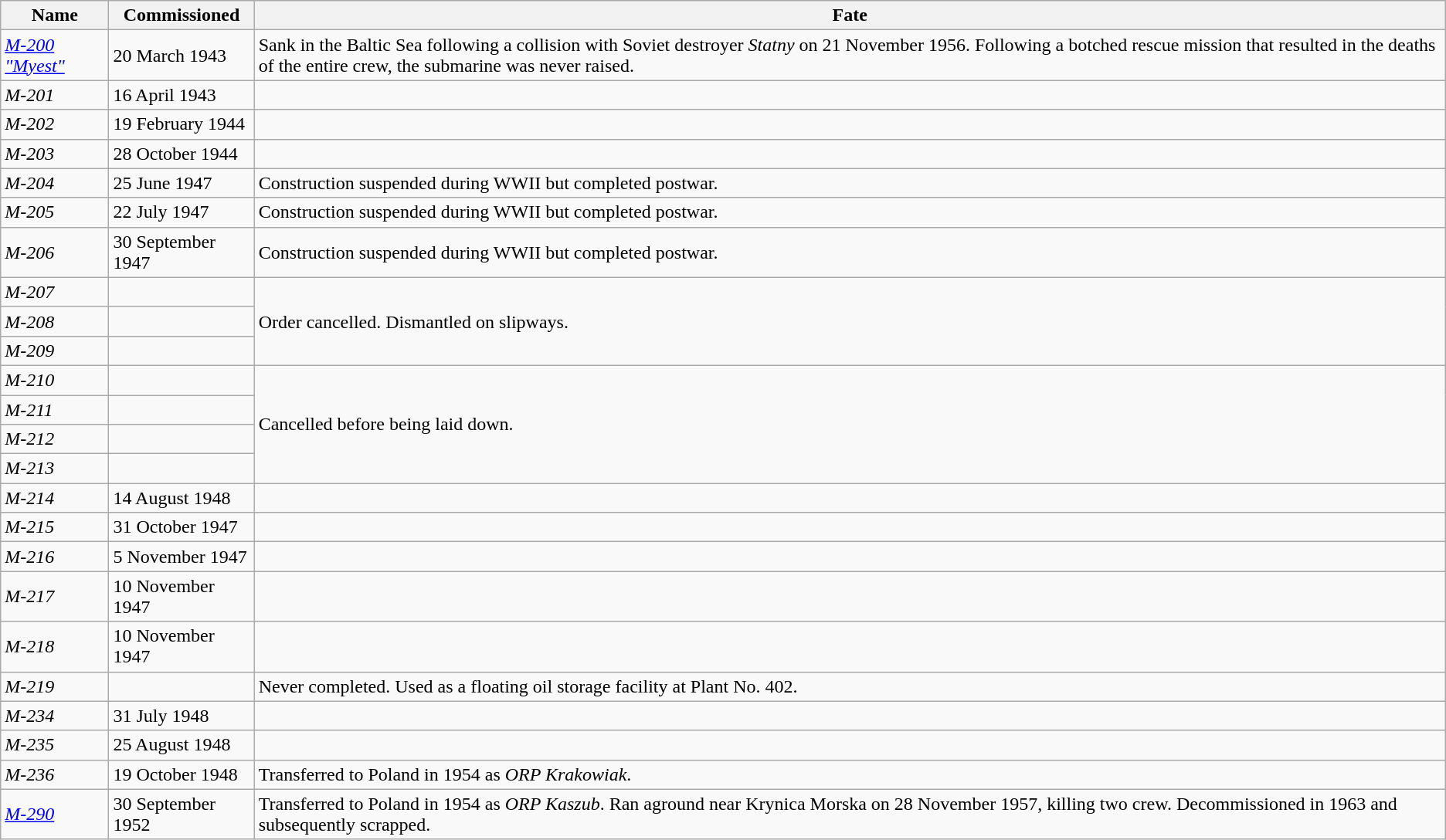<table class="wikitable">
<tr>
<th>Name</th>
<th>Commissioned</th>
<th>Fate</th>
</tr>
<tr>
<td><em><a href='#'>M-200 "Myest"</a></em></td>
<td>20 March 1943</td>
<td>Sank in the Baltic Sea following a collision with Soviet destroyer <em>Statny</em> on 21 November 1956. Following a botched rescue mission that resulted in the deaths of the entire crew, the submarine was never raised.</td>
</tr>
<tr>
<td><em>M-201</em></td>
<td>16 April 1943</td>
<td></td>
</tr>
<tr>
<td><em>M-202</em></td>
<td>19 February 1944</td>
<td></td>
</tr>
<tr>
<td><em>M-203</em></td>
<td>28 October 1944</td>
<td></td>
</tr>
<tr>
<td><em>M-204</em></td>
<td>25 June 1947</td>
<td>Construction suspended during WWII but completed postwar.</td>
</tr>
<tr>
<td><em>M-205</em></td>
<td>22 July 1947</td>
<td>Construction suspended during WWII but completed postwar.</td>
</tr>
<tr>
<td><em>M-206</em></td>
<td>30 September 1947</td>
<td>Construction suspended during WWII but completed postwar.</td>
</tr>
<tr>
<td><em>M-207</em></td>
<td></td>
<td rowspan="3">Order cancelled. Dismantled on slipways.</td>
</tr>
<tr>
<td><em>M-208</em></td>
<td></td>
</tr>
<tr>
<td><em>M-209</em></td>
<td></td>
</tr>
<tr>
<td><em>M-210</em></td>
<td></td>
<td rowspan="4">Cancelled before being laid down.</td>
</tr>
<tr>
<td><em>M-211</em></td>
<td></td>
</tr>
<tr>
<td><em>M-212</em></td>
<td></td>
</tr>
<tr>
<td><em>M-213</em></td>
<td></td>
</tr>
<tr>
<td><em>M-214</em></td>
<td>14 August 1948</td>
<td></td>
</tr>
<tr>
<td><em>M-215</em></td>
<td>31 October 1947</td>
<td></td>
</tr>
<tr>
<td><em>M-216</em></td>
<td>5 November 1947</td>
<td></td>
</tr>
<tr>
<td><em>M-217</em></td>
<td>10 November 1947</td>
<td></td>
</tr>
<tr>
<td><em>M-218</em></td>
<td>10 November 1947</td>
<td></td>
</tr>
<tr>
<td><em>M-219</em></td>
<td></td>
<td>Never completed. Used as a floating oil storage facility at Plant No. 402.</td>
</tr>
<tr>
<td><em>M-234</em></td>
<td>31 July 1948</td>
<td></td>
</tr>
<tr>
<td><em>M-235</em></td>
<td>25 August 1948</td>
<td></td>
</tr>
<tr>
<td><em>M-236</em></td>
<td>19 October 1948</td>
<td>Transferred to Poland in 1954 as <em>ORP Krakowiak</em>.</td>
</tr>
<tr>
<td><em><a href='#'>M-290</a></em></td>
<td>30 September 1952</td>
<td>Transferred to Poland in 1954 as <em>ORP Kaszub</em>. Ran aground near Krynica Morska on 28 November 1957, killing two crew. Decommissioned in 1963 and subsequently scrapped.</td>
</tr>
</table>
